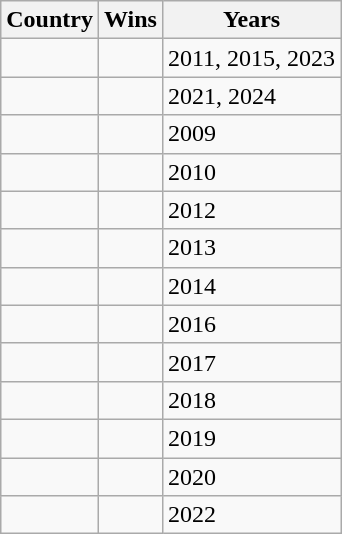<table class="wikitable sortable" style="border-collapse:collapse">
<tr>
<th>Country</th>
<th>Wins</th>
<th>Years</th>
</tr>
<tr>
<td></td>
<td align="center"></td>
<td>2011, 2015, 2023</td>
</tr>
<tr>
<td></td>
<td align="center"></td>
<td>2021, 2024</td>
</tr>
<tr>
<td></td>
<td align="center"></td>
<td>2009</td>
</tr>
<tr>
<td></td>
<td align="center"></td>
<td>2010</td>
</tr>
<tr>
<td></td>
<td align="center"></td>
<td>2012</td>
</tr>
<tr>
<td></td>
<td align="center"></td>
<td>2013</td>
</tr>
<tr>
<td></td>
<td align="center"></td>
<td>2014</td>
</tr>
<tr>
<td></td>
<td align="center"></td>
<td>2016</td>
</tr>
<tr>
<td></td>
<td align="center"></td>
<td>2017</td>
</tr>
<tr>
<td></td>
<td align="center"></td>
<td>2018</td>
</tr>
<tr>
<td></td>
<td align="center"></td>
<td>2019</td>
</tr>
<tr>
<td></td>
<td align="center"></td>
<td>2020</td>
</tr>
<tr>
<td></td>
<td align="center"></td>
<td>2022</td>
</tr>
</table>
